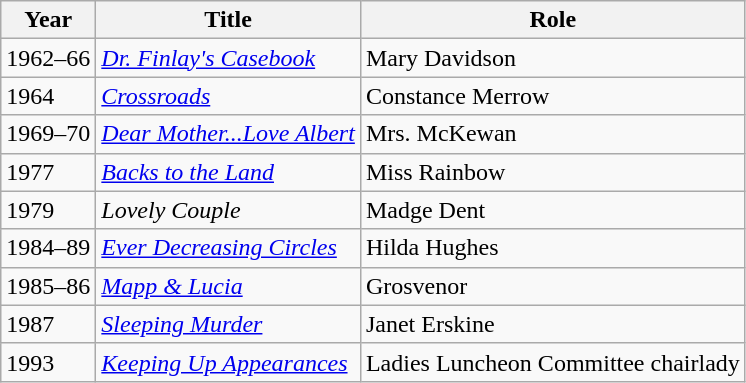<table class="wikitable sortable" style="font-size: 100%;">
<tr>
<th>Year</th>
<th>Title</th>
<th>Role</th>
</tr>
<tr>
<td>1962–66</td>
<td><em><a href='#'>Dr. Finlay's Casebook</a></em></td>
<td>Mary Davidson</td>
</tr>
<tr>
<td>1964</td>
<td><em><a href='#'>Crossroads</a></em></td>
<td>Constance Merrow</td>
</tr>
<tr>
<td>1969–70</td>
<td><em><a href='#'>Dear Mother...Love Albert</a></em></td>
<td>Mrs. McKewan</td>
</tr>
<tr>
<td>1977</td>
<td><em><a href='#'>Backs to the Land</a></em></td>
<td>Miss Rainbow</td>
</tr>
<tr>
<td>1979</td>
<td><em> Lovely Couple</em></td>
<td>Madge Dent</td>
</tr>
<tr>
<td>1984–89</td>
<td><em><a href='#'>Ever Decreasing Circles</a></em></td>
<td>Hilda Hughes</td>
</tr>
<tr>
<td>1985–86</td>
<td><em><a href='#'>Mapp & Lucia</a></em></td>
<td>Grosvenor</td>
</tr>
<tr>
<td>1987</td>
<td><em><a href='#'>Sleeping Murder</a></em></td>
<td>Janet Erskine</td>
</tr>
<tr>
<td>1993</td>
<td><em><a href='#'>Keeping Up Appearances</a></em></td>
<td>Ladies Luncheon Committee chairlady</td>
</tr>
</table>
